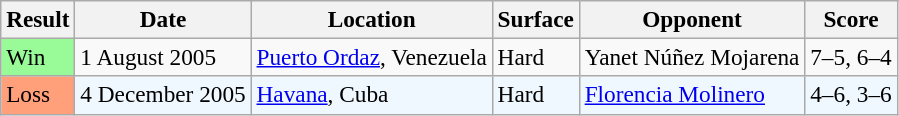<table class="sortable wikitable" style=font-size:97%>
<tr>
<th>Result</th>
<th>Date</th>
<th>Location</th>
<th>Surface</th>
<th>Opponent</th>
<th class="unsortable">Score</th>
</tr>
<tr>
<td style="background:#98fb98;">Win</td>
<td>1 August 2005</td>
<td><a href='#'>Puerto Ordaz</a>, Venezuela</td>
<td>Hard</td>
<td> Yanet Núñez Mojarena</td>
<td>7–5, 6–4</td>
</tr>
<tr style="background:#f0f8ff;">
<td style="background:#ffa07a;">Loss</td>
<td>4 December 2005</td>
<td><a href='#'>Havana</a>, Cuba</td>
<td>Hard</td>
<td> <a href='#'>Florencia Molinero</a></td>
<td>4–6, 3–6</td>
</tr>
</table>
